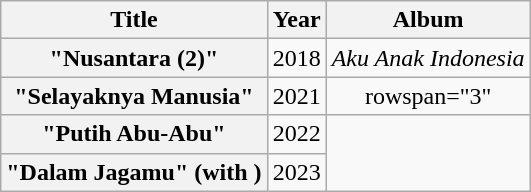<table class="wikitable plainrowheaders" style="text-align:center">
<tr>
<th>Title</th>
<th>Year</th>
<th>Album</th>
</tr>
<tr>
<th scope="row">"Nusantara (2)"</th>
<td>2018</td>
<td><em>Aku Anak Indonesia</em></td>
</tr>
<tr>
<th scope="row">"Selayaknya Manusia"</th>
<td>2021</td>
<td>rowspan="3" </td>
</tr>
<tr>
<th scope="row">"Putih Abu-Abu"</th>
<td>2022</td>
</tr>
<tr>
<th scope="row">"Dalam Jagamu" (with )</th>
<td>2023</td>
</tr>
</table>
